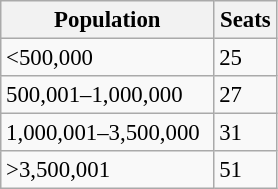<table class="wikitable" style="text-align:left; font-size:95%;">
<tr>
<th width="135">Population</th>
<th width="35">Seats</th>
</tr>
<tr>
<td><500,000</td>
<td>25</td>
</tr>
<tr>
<td>500,001–1,000,000</td>
<td>27</td>
</tr>
<tr>
<td>1,000,001–3,500,000</td>
<td>31</td>
</tr>
<tr>
<td>>3,500,001</td>
<td>51</td>
</tr>
</table>
